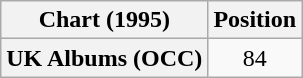<table class="wikitable plainrowheaders" style="text-align:center">
<tr>
<th scope="col">Chart (1995)</th>
<th scope="col">Position</th>
</tr>
<tr>
<th scope="row">UK Albums (OCC)</th>
<td>84</td>
</tr>
</table>
